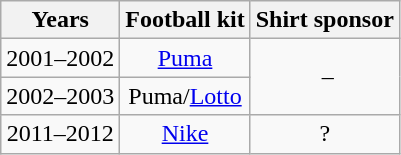<table class="wikitable" style="text-align: center">
<tr>
<th>Years</th>
<th>Football kit</th>
<th>Shirt sponsor</th>
</tr>
<tr>
<td>2001–2002</td>
<td><a href='#'>Puma</a></td>
<td rowspan=2> –</td>
</tr>
<tr>
<td>2002–2003</td>
<td>Puma/<a href='#'>Lotto</a></td>
</tr>
<tr>
<td>2011–2012</td>
<td><a href='#'>Nike</a></td>
<td>?</td>
</tr>
</table>
